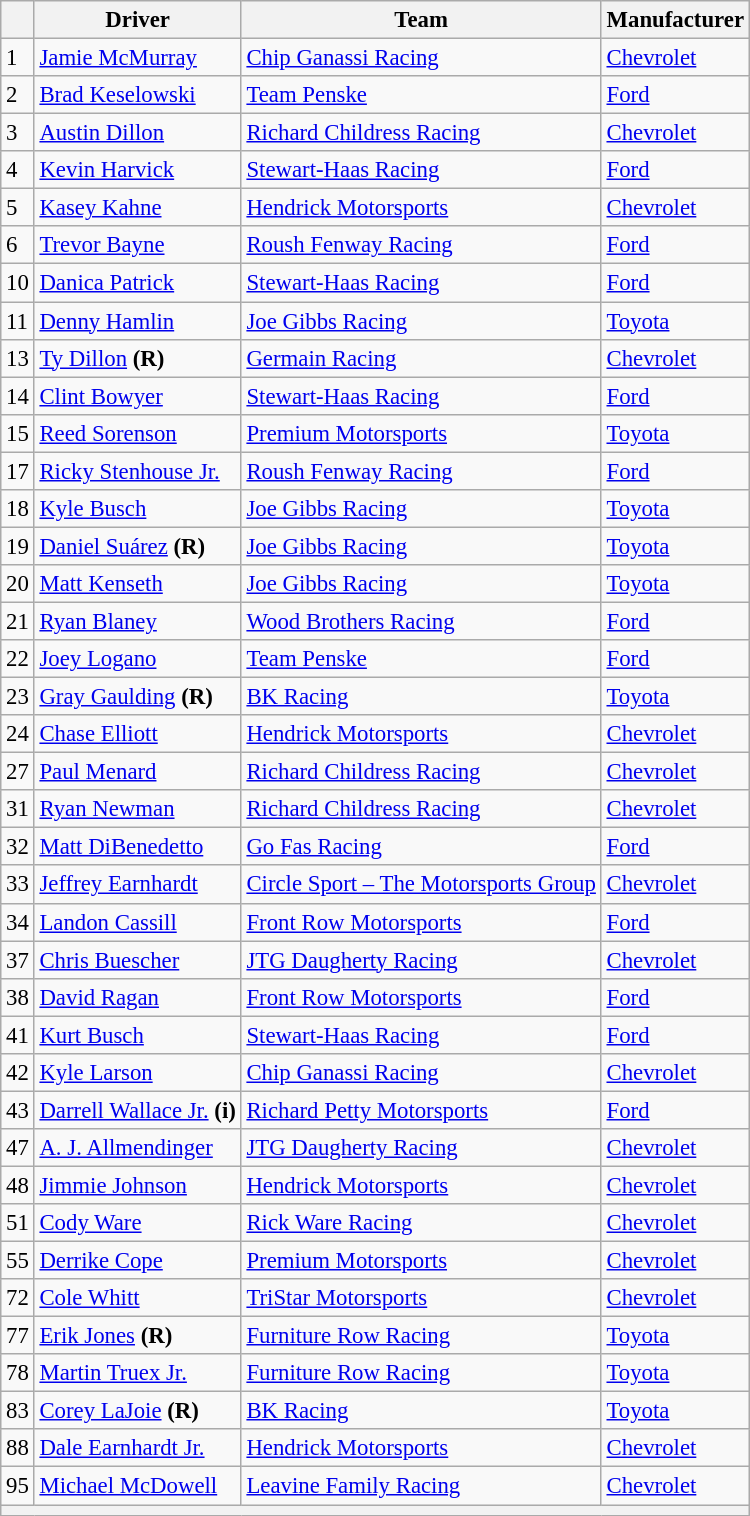<table class="wikitable" style="font-size:95%">
<tr>
<th></th>
<th>Driver</th>
<th>Team</th>
<th>Manufacturer</th>
</tr>
<tr>
<td>1</td>
<td><a href='#'>Jamie McMurray</a></td>
<td><a href='#'>Chip Ganassi Racing</a></td>
<td><a href='#'>Chevrolet</a></td>
</tr>
<tr>
<td>2</td>
<td><a href='#'>Brad Keselowski</a></td>
<td><a href='#'>Team Penske</a></td>
<td><a href='#'>Ford</a></td>
</tr>
<tr>
<td>3</td>
<td><a href='#'>Austin Dillon</a></td>
<td><a href='#'>Richard Childress Racing</a></td>
<td><a href='#'>Chevrolet</a></td>
</tr>
<tr>
<td>4</td>
<td><a href='#'>Kevin Harvick</a></td>
<td><a href='#'>Stewart-Haas Racing</a></td>
<td><a href='#'>Ford</a></td>
</tr>
<tr>
<td>5</td>
<td><a href='#'>Kasey Kahne</a></td>
<td><a href='#'>Hendrick Motorsports</a></td>
<td><a href='#'>Chevrolet</a></td>
</tr>
<tr>
<td>6</td>
<td><a href='#'>Trevor Bayne</a></td>
<td><a href='#'>Roush Fenway Racing</a></td>
<td><a href='#'>Ford</a></td>
</tr>
<tr>
<td>10</td>
<td><a href='#'>Danica Patrick</a></td>
<td><a href='#'>Stewart-Haas Racing</a></td>
<td><a href='#'>Ford</a></td>
</tr>
<tr>
<td>11</td>
<td><a href='#'>Denny Hamlin</a></td>
<td><a href='#'>Joe Gibbs Racing</a></td>
<td><a href='#'>Toyota</a></td>
</tr>
<tr>
<td>13</td>
<td><a href='#'>Ty Dillon</a> <strong>(R)</strong></td>
<td><a href='#'>Germain Racing</a></td>
<td><a href='#'>Chevrolet</a></td>
</tr>
<tr>
<td>14</td>
<td><a href='#'>Clint Bowyer</a></td>
<td><a href='#'>Stewart-Haas Racing</a></td>
<td><a href='#'>Ford</a></td>
</tr>
<tr>
<td>15</td>
<td><a href='#'>Reed Sorenson</a></td>
<td><a href='#'>Premium Motorsports</a></td>
<td><a href='#'>Toyota</a></td>
</tr>
<tr>
<td>17</td>
<td><a href='#'>Ricky Stenhouse Jr.</a></td>
<td><a href='#'>Roush Fenway Racing</a></td>
<td><a href='#'>Ford</a></td>
</tr>
<tr>
<td>18</td>
<td><a href='#'>Kyle Busch</a></td>
<td><a href='#'>Joe Gibbs Racing</a></td>
<td><a href='#'>Toyota</a></td>
</tr>
<tr>
<td>19</td>
<td><a href='#'>Daniel Suárez</a> <strong>(R)</strong></td>
<td><a href='#'>Joe Gibbs Racing</a></td>
<td><a href='#'>Toyota</a></td>
</tr>
<tr>
<td>20</td>
<td><a href='#'>Matt Kenseth</a></td>
<td><a href='#'>Joe Gibbs Racing</a></td>
<td><a href='#'>Toyota</a></td>
</tr>
<tr>
<td>21</td>
<td><a href='#'>Ryan Blaney</a></td>
<td><a href='#'>Wood Brothers Racing</a></td>
<td><a href='#'>Ford</a></td>
</tr>
<tr>
<td>22</td>
<td><a href='#'>Joey Logano</a></td>
<td><a href='#'>Team Penske</a></td>
<td><a href='#'>Ford</a></td>
</tr>
<tr>
<td>23</td>
<td><a href='#'>Gray Gaulding</a> <strong>(R)</strong></td>
<td><a href='#'>BK Racing</a></td>
<td><a href='#'>Toyota</a></td>
</tr>
<tr>
<td>24</td>
<td><a href='#'>Chase Elliott</a></td>
<td><a href='#'>Hendrick Motorsports</a></td>
<td><a href='#'>Chevrolet</a></td>
</tr>
<tr>
<td>27</td>
<td><a href='#'>Paul Menard</a></td>
<td><a href='#'>Richard Childress Racing</a></td>
<td><a href='#'>Chevrolet</a></td>
</tr>
<tr>
<td>31</td>
<td><a href='#'>Ryan Newman</a></td>
<td><a href='#'>Richard Childress Racing</a></td>
<td><a href='#'>Chevrolet</a></td>
</tr>
<tr>
<td>32</td>
<td><a href='#'>Matt DiBenedetto</a></td>
<td><a href='#'>Go Fas Racing</a></td>
<td><a href='#'>Ford</a></td>
</tr>
<tr>
<td>33</td>
<td><a href='#'>Jeffrey Earnhardt</a></td>
<td><a href='#'>Circle Sport – The Motorsports Group</a></td>
<td><a href='#'>Chevrolet</a></td>
</tr>
<tr>
<td>34</td>
<td><a href='#'>Landon Cassill</a></td>
<td><a href='#'>Front Row Motorsports</a></td>
<td><a href='#'>Ford</a></td>
</tr>
<tr>
<td>37</td>
<td><a href='#'>Chris Buescher</a></td>
<td><a href='#'>JTG Daugherty Racing</a></td>
<td><a href='#'>Chevrolet</a></td>
</tr>
<tr>
<td>38</td>
<td><a href='#'>David Ragan</a></td>
<td><a href='#'>Front Row Motorsports</a></td>
<td><a href='#'>Ford</a></td>
</tr>
<tr>
<td>41</td>
<td><a href='#'>Kurt Busch</a></td>
<td><a href='#'>Stewart-Haas Racing</a></td>
<td><a href='#'>Ford</a></td>
</tr>
<tr>
<td>42</td>
<td><a href='#'>Kyle Larson</a></td>
<td><a href='#'>Chip Ganassi Racing</a></td>
<td><a href='#'>Chevrolet</a></td>
</tr>
<tr>
<td>43</td>
<td><a href='#'>Darrell Wallace Jr.</a> <strong>(i)</strong></td>
<td><a href='#'>Richard Petty Motorsports</a></td>
<td><a href='#'>Ford</a></td>
</tr>
<tr>
<td>47</td>
<td><a href='#'>A. J. Allmendinger</a></td>
<td><a href='#'>JTG Daugherty Racing</a></td>
<td><a href='#'>Chevrolet</a></td>
</tr>
<tr>
<td>48</td>
<td><a href='#'>Jimmie Johnson</a></td>
<td><a href='#'>Hendrick Motorsports</a></td>
<td><a href='#'>Chevrolet</a></td>
</tr>
<tr>
<td>51</td>
<td><a href='#'>Cody Ware</a></td>
<td><a href='#'>Rick Ware Racing</a></td>
<td><a href='#'>Chevrolet</a></td>
</tr>
<tr>
<td>55</td>
<td><a href='#'>Derrike Cope</a></td>
<td><a href='#'>Premium Motorsports</a></td>
<td><a href='#'>Chevrolet</a></td>
</tr>
<tr>
<td>72</td>
<td><a href='#'>Cole Whitt</a></td>
<td><a href='#'>TriStar Motorsports</a></td>
<td><a href='#'>Chevrolet</a></td>
</tr>
<tr>
<td>77</td>
<td><a href='#'>Erik Jones</a> <strong>(R)</strong></td>
<td><a href='#'>Furniture Row Racing</a></td>
<td><a href='#'>Toyota</a></td>
</tr>
<tr>
<td>78</td>
<td><a href='#'>Martin Truex Jr.</a></td>
<td><a href='#'>Furniture Row Racing</a></td>
<td><a href='#'>Toyota</a></td>
</tr>
<tr>
<td>83</td>
<td><a href='#'>Corey LaJoie</a> <strong>(R)</strong></td>
<td><a href='#'>BK Racing</a></td>
<td><a href='#'>Toyota</a></td>
</tr>
<tr>
<td>88</td>
<td><a href='#'>Dale Earnhardt Jr.</a></td>
<td><a href='#'>Hendrick Motorsports</a></td>
<td><a href='#'>Chevrolet</a></td>
</tr>
<tr>
<td>95</td>
<td><a href='#'>Michael McDowell</a></td>
<td><a href='#'>Leavine Family Racing</a></td>
<td><a href='#'>Chevrolet</a></td>
</tr>
<tr>
<th colspan="4"></th>
</tr>
</table>
